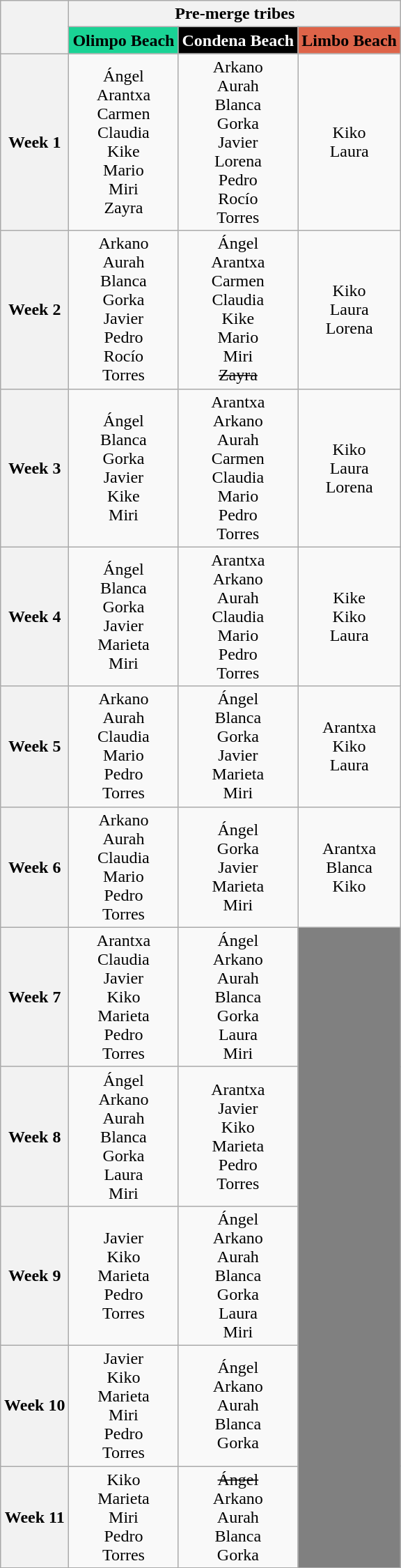<table class="wikitable" style="margin:1em auto; text-align:center">
<tr>
<th rowspan="2"></th>
<th colspan="3">Pre-merge tribes</th>
</tr>
<tr>
<td style="background:#1ad395"><strong>Olimpo Beach</strong></td>
<td style="background:black;color:white"><strong>Condena Beach</strong></td>
<td style="background:#de6449"><strong>Limbo Beach</strong></td>
</tr>
<tr>
<th>Week 1</th>
<td>Ángel<br>Arantxa<br>Carmen<br>Claudia<br>Kike<br>Mario<br>Miri<br>Zayra</td>
<td>Arkano<br>Aurah<br>Blanca<br>Gorka<br>Javier<br>Lorena<br>Pedro<br>Rocío<br>Torres</td>
<td>Kiko<br>Laura</td>
</tr>
<tr>
<th>Week 2</th>
<td>Arkano<br>Aurah<br>Blanca<br>Gorka<br>Javier<br>Pedro<br>Rocío<br>Torres</td>
<td>Ángel<br>Arantxa<br>Carmen<br>Claudia<br>Kike<br>Mario<br>Miri<br> <s>Zayra</s></td>
<td>Kiko<br>Laura<br>Lorena</td>
</tr>
<tr>
<th>Week 3</th>
<td>Ángel<br>Blanca<br>Gorka<br>Javier<br>Kike<br>Miri</td>
<td>Arantxa<br>Arkano<br>Aurah<br>Carmen<br>Claudia<br>Mario<br>Pedro<br>Torres</td>
<td>Kiko<br>Laura<br>Lorena</td>
</tr>
<tr>
<th>Week 4</th>
<td>Ángel<br>Blanca<br>Gorka<br>Javier<br>Marieta<br>Miri</td>
<td>Arantxa<br>Arkano<br>Aurah<br>Claudia<br>Mario<br>Pedro<br>Torres</td>
<td>Kike<br>Kiko<br>Laura</td>
</tr>
<tr>
<th>Week 5</th>
<td>Arkano<br>Aurah<br>Claudia<br>Mario<br>Pedro<br>Torres</td>
<td>Ángel<br>Blanca<br>Gorka<br>Javier<br>Marieta<br>Miri</td>
<td>Arantxa<br>Kiko<br>Laura</td>
</tr>
<tr>
<th>Week 6</th>
<td>Arkano<br>Aurah<br>Claudia<br>Mario<br>Pedro<br>Torres</td>
<td>Ángel<br>Gorka<br>Javier<br>Marieta<br>Miri</td>
<td>Arantxa<br>Blanca<br>Kiko</td>
</tr>
<tr>
<th>Week 7</th>
<td>Arantxa<br>Claudia<br>Javier<br>Kiko<br>Marieta<br>Pedro<br>Torres</td>
<td>Ángel<br>Arkano<br>Aurah<br>Blanca<br>Gorka<br>Laura<br>Miri</td>
<td rowspan=5 style="background:grey"></td>
</tr>
<tr>
<th>Week 8</th>
<td>Ángel<br>Arkano<br>Aurah<br>Blanca<br>Gorka<br>Laura<br>Miri</td>
<td>Arantxa<br>Javier<br>Kiko<br>Marieta<br>Pedro<br>Torres</td>
</tr>
<tr>
<th>Week 9</th>
<td>Javier<br>Kiko<br>Marieta<br>Pedro<br>Torres</td>
<td>Ángel<br>Arkano<br>Aurah<br>Blanca<br>Gorka<br>Laura<br>Miri</td>
</tr>
<tr>
<th>Week 10</th>
<td>Javier<br>Kiko<br>Marieta<br>Miri<br>Pedro<br>Torres</td>
<td>Ángel<br>Arkano<br>Aurah<br>Blanca<br>Gorka</td>
</tr>
<tr>
<th>Week 11</th>
<td>Kiko<br>Marieta<br>Miri<br>Pedro<br>Torres</td>
<td><s> Ángel </s><br>Arkano<br>Aurah<br>Blanca<br>Gorka</td>
</tr>
</table>
